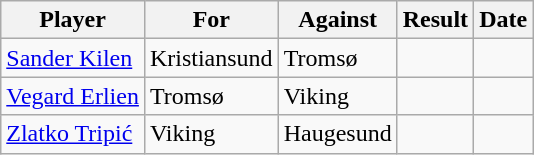<table class="wikitable">
<tr>
<th>Player</th>
<th>For</th>
<th>Against</th>
<th style="text-align:center">Result</th>
<th>Date</th>
</tr>
<tr>
<td> <a href='#'>Sander Kilen</a></td>
<td>Kristiansund</td>
<td>Tromsø</td>
<td></td>
<td></td>
</tr>
<tr>
<td> <a href='#'>Vegard Erlien</a></td>
<td>Tromsø</td>
<td>Viking</td>
<td></td>
<td></td>
</tr>
<tr>
<td> <a href='#'>Zlatko Tripić</a></td>
<td>Viking</td>
<td>Haugesund</td>
<td></td>
<td></td>
</tr>
</table>
